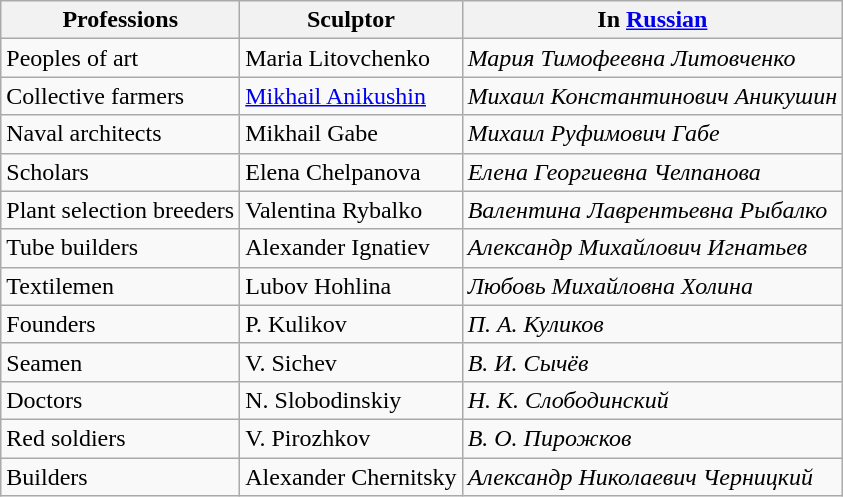<table class="wikitable sortable">
<tr>
<th>Professions</th>
<th>Sculptor</th>
<th class="unsortable">In <a href='#'>Russian</a></th>
</tr>
<tr>
<td>Peoples of art</td>
<td>Maria Litovchenko</td>
<td><em>Мария Тимофеевна Литовченко</em></td>
</tr>
<tr>
<td>Collective farmers</td>
<td><a href='#'>Mikhail Anikushin</a></td>
<td><em>Михаил Константинович Аникушин</em></td>
</tr>
<tr>
<td>Naval architects</td>
<td>Mikhail Gabe</td>
<td><em>Михаил Руфимович Габе</em></td>
</tr>
<tr>
<td>Scholars</td>
<td>Elena Chelpanova</td>
<td><em>Елена Георгиевна Челпанова</em></td>
</tr>
<tr>
<td>Plant selection breeders</td>
<td>Valentina Rybalko</td>
<td><em>Валентина Лаврентьевна Рыбалко</em></td>
</tr>
<tr>
<td>Tube builders</td>
<td>Alexander Ignatiev</td>
<td><em>Александр Михайлович Игнатьев</em></td>
</tr>
<tr>
<td>Textilemen</td>
<td>Lubov Hohlina</td>
<td><em>Любовь Михайловна Холина</em></td>
</tr>
<tr>
<td>Founders</td>
<td>P. Kulikov</td>
<td><em>П. А. Куликов</em></td>
</tr>
<tr>
<td>Seamen</td>
<td>V. Sichev</td>
<td><em>В. И. Сычёв</em></td>
</tr>
<tr>
<td>Doctors</td>
<td>N. Slobodinskiy</td>
<td><em>Н. К. Слободинский</em></td>
</tr>
<tr>
<td>Red soldiers</td>
<td>V. Pirozhkov</td>
<td><em>В. О. Пирожков</em></td>
</tr>
<tr>
<td>Builders</td>
<td>Alexander Chernitsky</td>
<td><em>Александр Николаевич Черницкий</em></td>
</tr>
</table>
